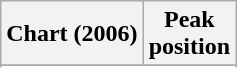<table class="wikitable sortable plainrowheaders" style="text-align:center">
<tr>
<th scope="col">Chart (2006)</th>
<th scope="col">Peak<br>position</th>
</tr>
<tr>
</tr>
<tr>
</tr>
<tr>
</tr>
<tr>
</tr>
</table>
